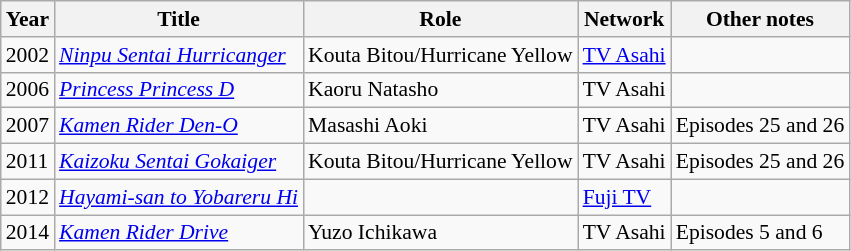<table class="wikitable" style="font-size: 90%;">
<tr>
<th>Year</th>
<th>Title</th>
<th>Role</th>
<th>Network</th>
<th>Other notes</th>
</tr>
<tr>
<td>2002</td>
<td><em><a href='#'>Ninpu Sentai Hurricanger</a></em></td>
<td>Kouta Bitou/Hurricane Yellow</td>
<td><a href='#'>TV Asahi</a></td>
<td></td>
</tr>
<tr>
<td>2006</td>
<td><em><a href='#'>Princess Princess D</a></em></td>
<td>Kaoru Natasho</td>
<td>TV Asahi</td>
<td></td>
</tr>
<tr>
<td>2007</td>
<td><em><a href='#'>Kamen Rider Den-O</a></em></td>
<td>Masashi Aoki</td>
<td>TV Asahi</td>
<td>Episodes 25 and 26</td>
</tr>
<tr>
<td>2011</td>
<td><em><a href='#'>Kaizoku Sentai Gokaiger</a></em></td>
<td>Kouta Bitou/Hurricane Yellow</td>
<td>TV Asahi</td>
<td>Episodes 25 and 26</td>
</tr>
<tr>
<td>2012</td>
<td><em><a href='#'>Hayami-san to Yobareru Hi</a></em></td>
<td></td>
<td><a href='#'>Fuji TV</a></td>
<td></td>
</tr>
<tr>
<td>2014</td>
<td><em><a href='#'>Kamen Rider Drive</a></em></td>
<td>Yuzo Ichikawa</td>
<td>TV Asahi</td>
<td>Episodes 5 and 6</td>
</tr>
</table>
